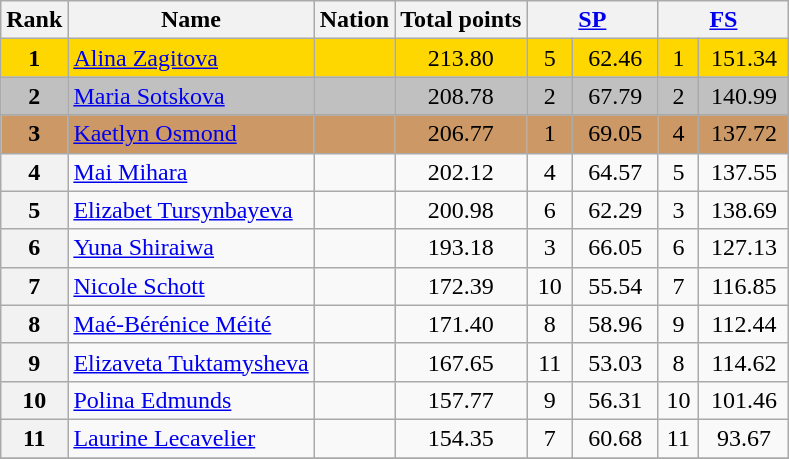<table class="wikitable sortable">
<tr>
<th>Rank</th>
<th>Name</th>
<th>Nation</th>
<th>Total points</th>
<th colspan="2" width="80px"><a href='#'>SP</a></th>
<th colspan="2" width="80px"><a href='#'>FS</a></th>
</tr>
<tr bgcolor="gold">
<td align="center"><strong>1</strong></td>
<td><a href='#'>Alina Zagitova</a></td>
<td></td>
<td align="center">213.80</td>
<td align="center">5</td>
<td align="center">62.46</td>
<td align="center">1</td>
<td align="center">151.34</td>
</tr>
<tr bgcolor="silver">
<td align="center"><strong>2</strong></td>
<td><a href='#'>Maria Sotskova</a></td>
<td></td>
<td align="center">208.78</td>
<td align="center">2</td>
<td align="center">67.79</td>
<td align="center">2</td>
<td align="center">140.99</td>
</tr>
<tr>
</tr>
<tr bgcolor="cc9966">
<td align="center"><strong>3</strong></td>
<td><a href='#'>Kaetlyn Osmond</a></td>
<td></td>
<td align="center">206.77</td>
<td align="center">1</td>
<td align="center">69.05</td>
<td align="center">4</td>
<td align="center">137.72</td>
</tr>
<tr>
<th>4</th>
<td><a href='#'>Mai Mihara</a></td>
<td></td>
<td align="center">202.12</td>
<td align="center">4</td>
<td align="center">64.57</td>
<td align="center">5</td>
<td align="center">137.55</td>
</tr>
<tr>
<th>5</th>
<td><a href='#'>Elizabet Tursynbayeva</a></td>
<td></td>
<td align="center">200.98</td>
<td align="center">6</td>
<td align="center">62.29</td>
<td align="center">3</td>
<td align="center">138.69</td>
</tr>
<tr>
<th>6</th>
<td><a href='#'>Yuna Shiraiwa</a></td>
<td></td>
<td align="center">193.18</td>
<td align="center">3</td>
<td align="center">66.05</td>
<td align="center">6</td>
<td align="center">127.13</td>
</tr>
<tr>
<th>7</th>
<td><a href='#'>Nicole Schott</a></td>
<td></td>
<td align="center">172.39</td>
<td align="center">10</td>
<td align="center">55.54</td>
<td align="center">7</td>
<td align="center">116.85</td>
</tr>
<tr>
<th>8</th>
<td><a href='#'>Maé-Bérénice Méité</a></td>
<td></td>
<td align="center">171.40</td>
<td align="center">8</td>
<td align="center">58.96</td>
<td align="center">9</td>
<td align="center">112.44</td>
</tr>
<tr>
<th>9</th>
<td><a href='#'>Elizaveta Tuktamysheva</a></td>
<td></td>
<td align="center">167.65</td>
<td align="center">11</td>
<td align="center">53.03</td>
<td align="center">8</td>
<td align="center">114.62</td>
</tr>
<tr>
<th>10</th>
<td><a href='#'>Polina Edmunds</a></td>
<td></td>
<td align="center">157.77</td>
<td align="center">9</td>
<td align="center">56.31</td>
<td align="center">10</td>
<td align="center">101.46</td>
</tr>
<tr>
<th>11</th>
<td><a href='#'>Laurine Lecavelier</a></td>
<td></td>
<td align="center">154.35</td>
<td align="center">7</td>
<td align="center">60.68</td>
<td align="center">11</td>
<td align="center">93.67</td>
</tr>
<tr>
</tr>
</table>
